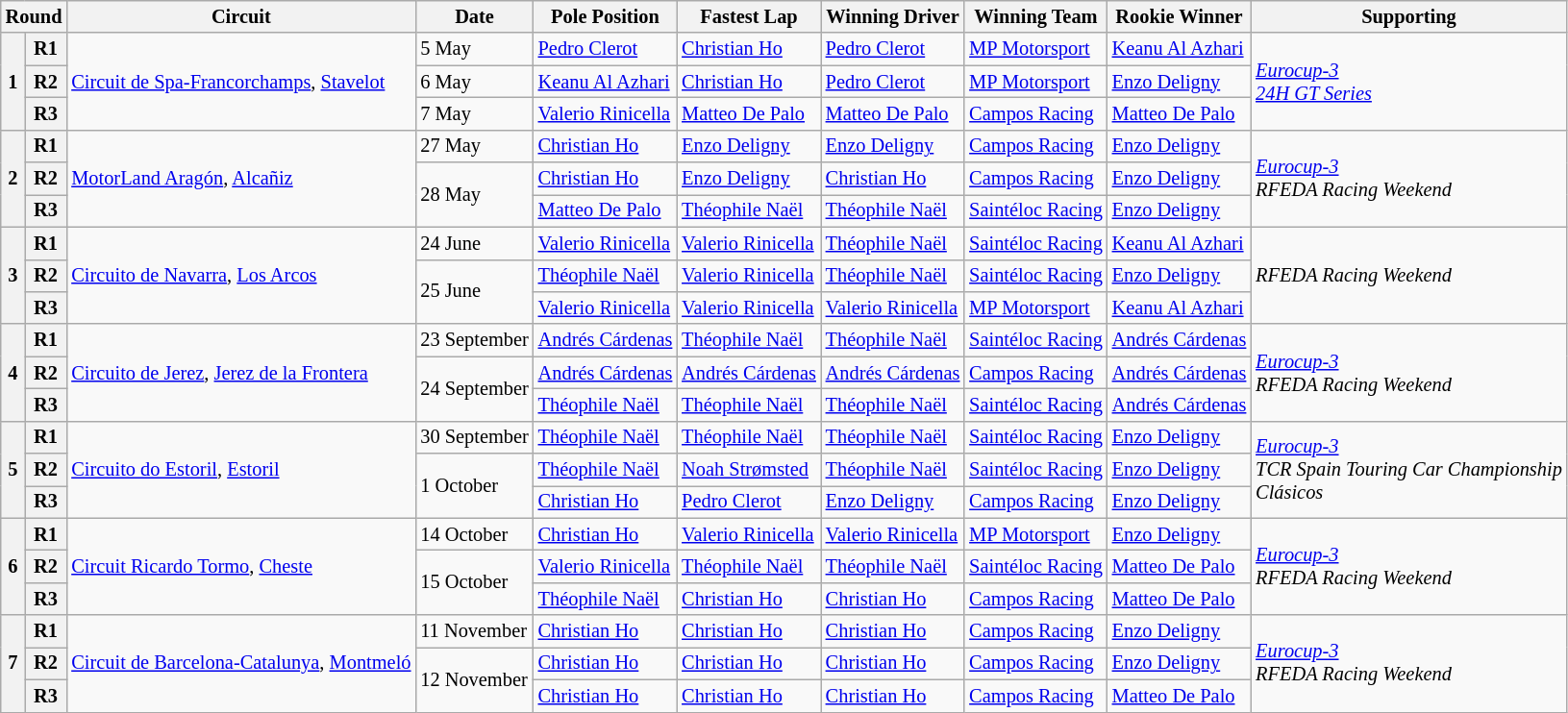<table class="wikitable" style="font-size: 85%">
<tr>
<th colspan=2>Round</th>
<th>Circuit</th>
<th>Date</th>
<th>Pole Position</th>
<th>Fastest Lap</th>
<th>Winning Driver</th>
<th>Winning Team</th>
<th>Rookie Winner</th>
<th>Supporting</th>
</tr>
<tr>
<th rowspan=3>1</th>
<th>R1</th>
<td rowspan=3 nowrap> <a href='#'>Circuit de Spa-Francorchamps</a>, <a href='#'>Stavelot</a></td>
<td nowrap>5 May</td>
<td nowrap> <a href='#'>Pedro Clerot</a></td>
<td nowrap> <a href='#'>Christian Ho</a></td>
<td nowrap> <a href='#'>Pedro Clerot</a></td>
<td nowrap> <a href='#'>MP Motorsport</a></td>
<td nowrap> <a href='#'>Keanu Al Azhari</a></td>
<td rowspan=3 nowrap><em><a href='#'>Eurocup-3</a><br><a href='#'>24H GT Series</a></em></td>
</tr>
<tr>
<th>R2</th>
<td nowrap>6 May</td>
<td nowrap> <a href='#'>Keanu Al Azhari</a></td>
<td nowrap> <a href='#'>Christian Ho</a></td>
<td nowrap> <a href='#'>Pedro Clerot</a></td>
<td nowrap> <a href='#'>MP Motorsport</a></td>
<td nowrap> <a href='#'>Enzo Deligny</a></td>
</tr>
<tr>
<th>R3</th>
<td nowrap>7 May</td>
<td nowrap> <a href='#'>Valerio Rinicella</a></td>
<td nowrap> <a href='#'>Matteo De Palo</a></td>
<td nowrap> <a href='#'>Matteo De Palo</a></td>
<td nowrap> <a href='#'>Campos Racing</a></td>
<td nowrap> <a href='#'>Matteo De Palo</a></td>
</tr>
<tr>
<th rowspan=3>2</th>
<th>R1</th>
<td rowspan=3 nowrap> <a href='#'>MotorLand Aragón</a>, <a href='#'>Alcañiz</a></td>
<td nowrap>27 May</td>
<td nowrap> <a href='#'>Christian Ho</a></td>
<td nowrap> <a href='#'>Enzo Deligny</a></td>
<td nowrap> <a href='#'>Enzo Deligny</a></td>
<td nowrap> <a href='#'>Campos Racing</a></td>
<td nowrap> <a href='#'>Enzo Deligny</a></td>
<td rowspan=3 nowrap><em><a href='#'>Eurocup-3</a></em><br><em>RFEDA Racing Weekend</em></td>
</tr>
<tr>
<th>R2</th>
<td rowspan=2 nowrap>28 May</td>
<td nowrap> <a href='#'>Christian Ho</a></td>
<td nowrap> <a href='#'>Enzo Deligny</a></td>
<td nowrap> <a href='#'>Christian Ho</a></td>
<td nowrap> <a href='#'>Campos Racing</a></td>
<td nowrap> <a href='#'>Enzo Deligny</a></td>
</tr>
<tr>
<th>R3</th>
<td nowrap> <a href='#'>Matteo De Palo</a></td>
<td nowrap> <a href='#'>Théophile Naël</a></td>
<td nowrap> <a href='#'>Théophile Naël</a></td>
<td nowrap> <a href='#'>Saintéloc Racing</a></td>
<td nowrap> <a href='#'>Enzo Deligny</a></td>
</tr>
<tr>
<th rowspan=3>3</th>
<th>R1</th>
<td rowspan=3 nowrap> <a href='#'>Circuito de Navarra</a>, <a href='#'>Los Arcos</a></td>
<td nowrap>24 June</td>
<td nowrap> <a href='#'>Valerio Rinicella</a></td>
<td nowrap> <a href='#'>Valerio Rinicella</a></td>
<td nowrap> <a href='#'>Théophile Naël</a></td>
<td nowrap> <a href='#'>Saintéloc Racing</a></td>
<td nowrap> <a href='#'>Keanu Al Azhari</a></td>
<td rowspan=3 nowrap><em>RFEDA Racing Weekend</em></td>
</tr>
<tr>
<th>R2</th>
<td rowspan=2 nowrap>25 June</td>
<td nowrap> <a href='#'>Théophile Naël</a></td>
<td nowrap> <a href='#'>Valerio Rinicella</a></td>
<td nowrap> <a href='#'>Théophile Naël</a></td>
<td nowrap> <a href='#'>Saintéloc Racing</a></td>
<td nowrap> <a href='#'>Enzo Deligny</a></td>
</tr>
<tr>
<th>R3</th>
<td nowrap> <a href='#'>Valerio Rinicella</a></td>
<td nowrap> <a href='#'>Valerio Rinicella</a></td>
<td nowrap> <a href='#'>Valerio Rinicella</a></td>
<td nowrap> <a href='#'>MP Motorsport</a></td>
<td nowrap> <a href='#'>Keanu Al Azhari</a></td>
</tr>
<tr>
<th rowspan=3>4</th>
<th>R1</th>
<td rowspan=3 nowrap> <a href='#'>Circuito de Jerez</a>, <a href='#'>Jerez de la Frontera</a></td>
<td nowrap>23 September</td>
<td nowrap> <a href='#'>Andrés Cárdenas</a></td>
<td nowrap> <a href='#'>Théophile Naël</a></td>
<td nowrap> <a href='#'>Théophile Naël</a></td>
<td nowrap> <a href='#'>Saintéloc Racing</a></td>
<td nowrap> <a href='#'>Andrés Cárdenas</a></td>
<td rowspan=3 nowrap><em><a href='#'>Eurocup-3</a><br>RFEDA Racing Weekend</em></td>
</tr>
<tr>
<th>R2</th>
<td rowspan=2 nowrap>24 September</td>
<td nowrap> <a href='#'>Andrés Cárdenas</a></td>
<td nowrap> <a href='#'>Andrés Cárdenas</a></td>
<td nowrap> <a href='#'>Andrés Cárdenas</a></td>
<td nowrap> <a href='#'>Campos Racing</a></td>
<td nowrap> <a href='#'>Andrés Cárdenas</a></td>
</tr>
<tr>
<th>R3</th>
<td nowrap> <a href='#'>Théophile Naël</a></td>
<td nowrap> <a href='#'>Théophile Naël</a></td>
<td nowrap> <a href='#'>Théophile Naël</a></td>
<td nowrap> <a href='#'>Saintéloc Racing</a></td>
<td nowrap> <a href='#'>Andrés Cárdenas</a></td>
</tr>
<tr>
<th rowspan=3>5</th>
<th>R1</th>
<td rowspan=3 nowrap> <a href='#'>Circuito do Estoril</a>, <a href='#'>Estoril</a></td>
<td nowrap>30 September</td>
<td nowrap> <a href='#'>Théophile Naël</a></td>
<td nowrap> <a href='#'>Théophile Naël</a></td>
<td nowrap> <a href='#'>Théophile Naël</a></td>
<td nowrap> <a href='#'>Saintéloc Racing</a></td>
<td nowrap> <a href='#'>Enzo Deligny</a></td>
<td rowspan=3 nowrap><em><a href='#'>Eurocup-3</a><br>TCR Spain Touring Car Championship<br>Clásicos</em></td>
</tr>
<tr>
<th>R2</th>
<td rowspan=2 nowrap>1 October</td>
<td nowrap> <a href='#'>Théophile Naël</a></td>
<td nowrap> <a href='#'>Noah Strømsted</a></td>
<td nowrap> <a href='#'>Théophile Naël</a></td>
<td nowrap> <a href='#'>Saintéloc Racing</a></td>
<td nowrap> <a href='#'>Enzo Deligny</a></td>
</tr>
<tr>
<th>R3</th>
<td nowrap> <a href='#'>Christian Ho</a></td>
<td nowrap> <a href='#'>Pedro Clerot</a></td>
<td nowrap> <a href='#'>Enzo Deligny</a></td>
<td nowrap> <a href='#'>Campos Racing</a></td>
<td nowrap> <a href='#'>Enzo Deligny</a></td>
</tr>
<tr>
<th rowspan=3>6</th>
<th>R1</th>
<td rowspan=3 nowrap> <a href='#'>Circuit Ricardo Tormo</a>, <a href='#'>Cheste</a></td>
<td nowrap>14 October</td>
<td nowrap> <a href='#'>Christian Ho</a></td>
<td nowrap> <a href='#'>Valerio Rinicella</a></td>
<td nowrap> <a href='#'>Valerio Rinicella</a></td>
<td nowrap> <a href='#'>MP Motorsport</a></td>
<td nowrap> <a href='#'>Enzo Deligny</a></td>
<td rowspan=3 nowrap><em><a href='#'>Eurocup-3</a><br>RFEDA Racing Weekend</em></td>
</tr>
<tr>
<th>R2</th>
<td rowspan=2 nowrap>15 October</td>
<td nowrap> <a href='#'>Valerio Rinicella</a></td>
<td nowrap> <a href='#'>Théophile Naël</a></td>
<td nowrap> <a href='#'>Théophile Naël</a></td>
<td nowrap> <a href='#'>Saintéloc Racing</a></td>
<td nowrap> <a href='#'>Matteo De Palo</a></td>
</tr>
<tr>
<th>R3</th>
<td nowrap> <a href='#'>Théophile Naël</a></td>
<td nowrap> <a href='#'>Christian Ho</a></td>
<td nowrap> <a href='#'>Christian Ho</a></td>
<td nowrap> <a href='#'>Campos Racing</a></td>
<td nowrap> <a href='#'>Matteo De Palo</a></td>
</tr>
<tr>
<th rowspan=3>7</th>
<th>R1</th>
<td rowspan=3 nowrap> <a href='#'>Circuit de Barcelona-Catalunya</a>, <a href='#'>Montmeló</a></td>
<td nowrap>11 November</td>
<td nowrap> <a href='#'>Christian Ho</a></td>
<td nowrap> <a href='#'>Christian Ho</a></td>
<td nowrap> <a href='#'>Christian Ho</a></td>
<td nowrap> <a href='#'>Campos Racing</a></td>
<td nowrap> <a href='#'>Enzo Deligny</a></td>
<td rowspan=3 nowrap><em><a href='#'>Eurocup-3</a><br>RFEDA Racing Weekend</em></td>
</tr>
<tr>
<th>R2</th>
<td rowspan=2 nowrap>12 November</td>
<td nowrap> <a href='#'>Christian Ho</a></td>
<td nowrap> <a href='#'>Christian Ho</a></td>
<td nowrap> <a href='#'>Christian Ho</a></td>
<td nowrap> <a href='#'>Campos Racing</a></td>
<td nowrap> <a href='#'>Enzo Deligny</a></td>
</tr>
<tr>
<th>R3</th>
<td nowrap> <a href='#'>Christian Ho</a></td>
<td nowrap> <a href='#'>Christian Ho</a></td>
<td nowrap> <a href='#'>Christian Ho</a></td>
<td nowrap> <a href='#'>Campos Racing</a></td>
<td nowrap> <a href='#'>Matteo De Palo</a></td>
</tr>
</table>
